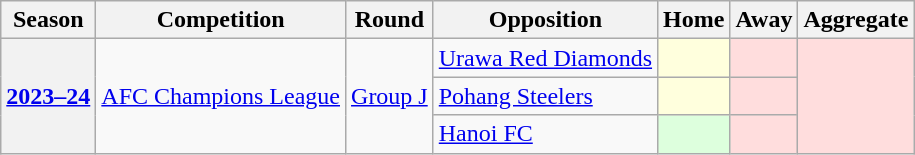<table class="wikitable plainrowheaders">
<tr>
<th scope="col">Season</th>
<th scope="col">Competition</th>
<th scope="col">Round</th>
<th scope="col">Opposition</th>
<th scope="col">Home</th>
<th scope="col">Away</th>
<th scope="col">Aggregate</th>
</tr>
<tr>
<th rowspan="3" scope="row" style="text-align:center"><a href='#'>2023–24</a></th>
<td rowspan="3"><a href='#'>AFC Champions League</a></td>
<td rowspan="3"><a href='#'>Group J</a></td>
<td> <a href='#'>Urawa Red Diamonds</a></td>
<td style="background:#ffd;"></td>
<td style="background:#fdd;"></td>
<td rowspan="3" style="background:#fdd;"><strong></strong></td>
</tr>
<tr>
<td> <a href='#'>Pohang Steelers</a></td>
<td style="background:#ffd;"></td>
<td style="background:#fdd;"></td>
</tr>
<tr>
<td> <a href='#'>Hanoi FC</a></td>
<td style="background:#dfd;"></td>
<td style="background:#fdd;"></td>
</tr>
</table>
